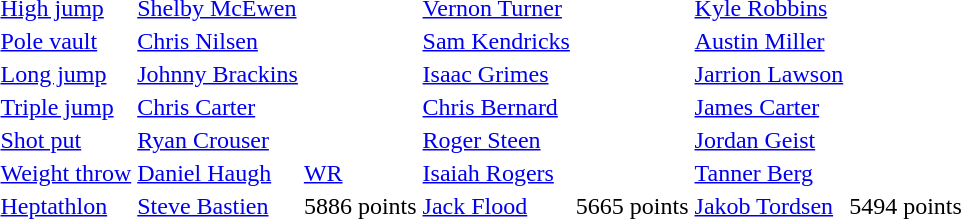<table>
<tr>
<td><a href='#'>High jump</a></td>
<td><a href='#'>Shelby McEwen</a></td>
<td></td>
<td><a href='#'>Vernon Turner</a></td>
<td></td>
<td><a href='#'>Kyle Robbins</a></td>
<td></td>
</tr>
<tr>
<td><a href='#'>Pole vault</a></td>
<td><a href='#'>Chris Nilsen</a></td>
<td></td>
<td><a href='#'>Sam Kendricks</a></td>
<td></td>
<td><a href='#'>Austin Miller</a></td>
<td></td>
</tr>
<tr>
<td><a href='#'>Long jump</a></td>
<td><a href='#'>Johnny Brackins</a></td>
<td></td>
<td><a href='#'>Isaac Grimes</a></td>
<td></td>
<td><a href='#'>Jarrion Lawson</a></td>
<td></td>
</tr>
<tr>
<td><a href='#'>Triple jump</a></td>
<td><a href='#'>Chris Carter</a></td>
<td></td>
<td><a href='#'>Chris Bernard</a></td>
<td></td>
<td><a href='#'>James Carter</a></td>
<td></td>
</tr>
<tr>
<td><a href='#'>Shot put</a></td>
<td><a href='#'>Ryan Crouser</a></td>
<td></td>
<td><a href='#'>Roger Steen</a></td>
<td></td>
<td><a href='#'>Jordan Geist</a></td>
<td></td>
</tr>
<tr>
<td><a href='#'>Weight throw</a></td>
<td><a href='#'>Daniel Haugh</a></td>
<td> <a href='#'>WR</a></td>
<td><a href='#'>Isaiah Rogers</a></td>
<td></td>
<td><a href='#'>Tanner Berg</a></td>
<td></td>
</tr>
<tr>
<td><a href='#'>Heptathlon</a></td>
<td><a href='#'>Steve Bastien</a></td>
<td>5886 points</td>
<td><a href='#'>Jack Flood</a></td>
<td>5665 points</td>
<td><a href='#'>Jakob Tordsen</a></td>
<td>5494 points</td>
</tr>
</table>
